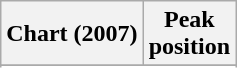<table class="wikitable sortable plainrowheaders" style="text-align:center">
<tr>
<th scope="col">Chart (2007)</th>
<th scope="col">Peak<br>position</th>
</tr>
<tr>
</tr>
<tr>
</tr>
<tr>
</tr>
<tr>
</tr>
<tr>
</tr>
<tr>
</tr>
<tr>
</tr>
<tr>
</tr>
<tr>
</tr>
<tr>
</tr>
<tr>
</tr>
<tr>
</tr>
<tr>
</tr>
<tr>
</tr>
<tr>
</tr>
<tr>
</tr>
<tr>
</tr>
<tr>
</tr>
<tr>
</tr>
<tr>
</tr>
</table>
